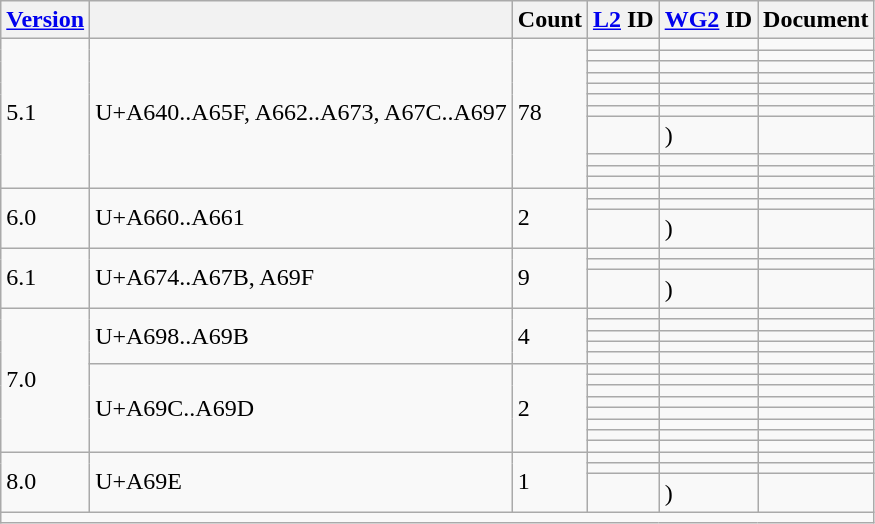<table class="wikitable collapsible sticky-header">
<tr>
<th><a href='#'>Version</a></th>
<th></th>
<th>Count</th>
<th><a href='#'>L2</a> ID</th>
<th><a href='#'>WG2</a> ID</th>
<th>Document</th>
</tr>
<tr>
<td rowspan="11">5.1</td>
<td rowspan="11">U+A640..A65F, A662..A673, A67C..A697</td>
<td rowspan="11">78</td>
<td></td>
<td></td>
<td></td>
</tr>
<tr>
<td></td>
<td></td>
<td></td>
</tr>
<tr>
<td></td>
<td></td>
<td></td>
</tr>
<tr>
<td></td>
<td></td>
<td></td>
</tr>
<tr>
<td></td>
<td></td>
<td></td>
</tr>
<tr>
<td></td>
<td></td>
<td></td>
</tr>
<tr>
<td></td>
<td></td>
<td></td>
</tr>
<tr>
<td></td>
<td> )</td>
<td></td>
</tr>
<tr>
<td></td>
<td></td>
<td></td>
</tr>
<tr>
<td></td>
<td></td>
<td></td>
</tr>
<tr>
<td></td>
<td></td>
<td></td>
</tr>
<tr>
<td rowspan="3">6.0</td>
<td rowspan="3">U+A660..A661</td>
<td rowspan="3">2</td>
<td></td>
<td></td>
<td></td>
</tr>
<tr>
<td></td>
<td></td>
<td></td>
</tr>
<tr>
<td></td>
<td> )</td>
<td></td>
</tr>
<tr>
<td rowspan="3">6.1</td>
<td rowspan="3">U+A674..A67B, A69F</td>
<td rowspan="3">9</td>
<td></td>
<td></td>
<td></td>
</tr>
<tr>
<td></td>
<td></td>
<td></td>
</tr>
<tr>
<td></td>
<td> )</td>
<td></td>
</tr>
<tr>
<td rowspan="13">7.0</td>
<td rowspan="5">U+A698..A69B</td>
<td rowspan="5">4</td>
<td></td>
<td></td>
<td></td>
</tr>
<tr>
<td></td>
<td></td>
<td></td>
</tr>
<tr>
<td></td>
<td></td>
<td></td>
</tr>
<tr>
<td></td>
<td></td>
<td></td>
</tr>
<tr>
<td></td>
<td></td>
<td></td>
</tr>
<tr>
<td rowspan="8">U+A69C..A69D</td>
<td rowspan="8">2</td>
<td></td>
<td></td>
<td></td>
</tr>
<tr>
<td></td>
<td></td>
<td></td>
</tr>
<tr>
<td></td>
<td></td>
<td></td>
</tr>
<tr>
<td></td>
<td></td>
<td></td>
</tr>
<tr>
<td></td>
<td></td>
<td></td>
</tr>
<tr>
<td></td>
<td></td>
<td></td>
</tr>
<tr>
<td></td>
<td></td>
<td></td>
</tr>
<tr>
<td></td>
<td></td>
<td></td>
</tr>
<tr>
<td rowspan="3">8.0</td>
<td rowspan="3">U+A69E</td>
<td rowspan="3">1</td>
<td></td>
<td></td>
<td></td>
</tr>
<tr>
<td></td>
<td></td>
<td></td>
</tr>
<tr>
<td></td>
<td> )</td>
<td></td>
</tr>
<tr class="sortbottom">
<td colspan="6"></td>
</tr>
</table>
